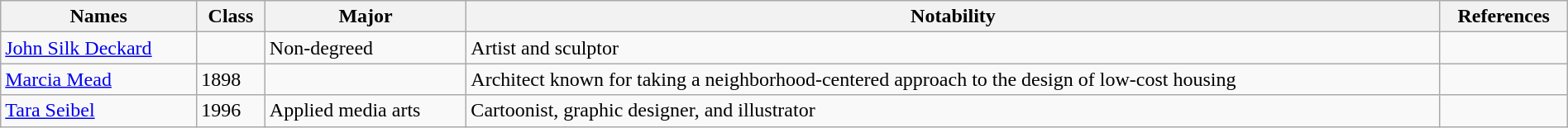<table class="wikitable sortable" style="width:100%;">
<tr>
<th>Names</th>
<th>Class</th>
<th>Major</th>
<th>Notability</th>
<th>References</th>
</tr>
<tr>
<td><a href='#'>John Silk Deckard</a></td>
<td></td>
<td>Non-degreed</td>
<td>Artist and sculptor</td>
<td></td>
</tr>
<tr>
<td><a href='#'>Marcia Mead</a></td>
<td>1898</td>
<td></td>
<td>Architect known for taking a neighborhood-centered approach to the design of low-cost housing</td>
<td></td>
</tr>
<tr>
<td><a href='#'>Tara Seibel</a></td>
<td>1996</td>
<td>Applied media arts</td>
<td>Cartoonist, graphic designer, and illustrator</td>
<td></td>
</tr>
</table>
